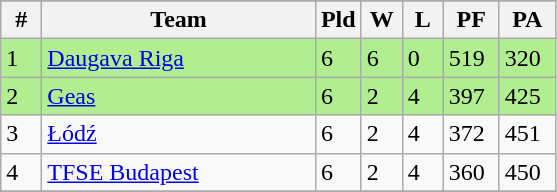<table class=wikitable>
<tr align=center>
</tr>
<tr>
<th width=20>#</th>
<th width=175>Team</th>
<th width=20>Pld</th>
<th width=20>W</th>
<th width=20>L</th>
<th width=30>PF</th>
<th width=30>PA</th>
</tr>
<tr bgcolor=B0EE90>
<td>1</td>
<td align="left"> <a href='#'>Daugava Riga</a></td>
<td>6</td>
<td>6</td>
<td>0</td>
<td>519</td>
<td>320</td>
</tr>
<tr bgcolor=B0EE90>
<td>2</td>
<td align="left"> <a href='#'>Geas</a></td>
<td>6</td>
<td>2</td>
<td>4</td>
<td>397</td>
<td>425</td>
</tr>
<tr>
<td>3</td>
<td align="left"> <a href='#'>Łódź</a></td>
<td>6</td>
<td>2</td>
<td>4</td>
<td>372</td>
<td>451</td>
</tr>
<tr>
<td>4</td>
<td align="left"> <a href='#'>TFSE Budapest</a></td>
<td>6</td>
<td>2</td>
<td>4</td>
<td>360</td>
<td>450</td>
</tr>
<tr>
</tr>
</table>
